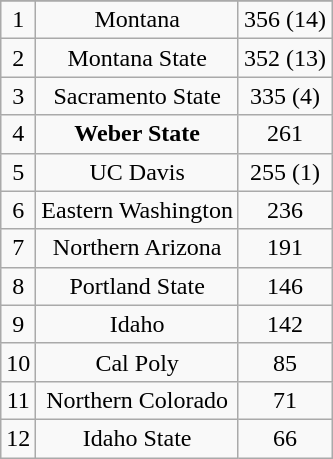<table class="wikitable" style="display: inline-table;">
<tr align="center">
</tr>
<tr align="center">
<td>1</td>
<td>Montana</td>
<td>356 (14)</td>
</tr>
<tr align="center">
<td>2</td>
<td>Montana State</td>
<td>352 (13)</td>
</tr>
<tr align="center">
<td>3</td>
<td>Sacramento State</td>
<td>335 (4)</td>
</tr>
<tr align="center">
<td>4</td>
<td><strong>Weber State</strong></td>
<td>261</td>
</tr>
<tr align="center">
<td>5</td>
<td>UC Davis</td>
<td>255 (1)</td>
</tr>
<tr align="center">
<td>6</td>
<td>Eastern Washington</td>
<td>236</td>
</tr>
<tr align="center">
<td>7</td>
<td>Northern Arizona</td>
<td>191</td>
</tr>
<tr align="center">
<td>8</td>
<td>Portland State</td>
<td>146</td>
</tr>
<tr align="center">
<td>9</td>
<td>Idaho</td>
<td>142</td>
</tr>
<tr align="center">
<td>10</td>
<td>Cal Poly</td>
<td>85</td>
</tr>
<tr align="center">
<td>11</td>
<td>Northern Colorado</td>
<td>71</td>
</tr>
<tr align="center">
<td>12</td>
<td>Idaho State</td>
<td>66</td>
</tr>
</table>
